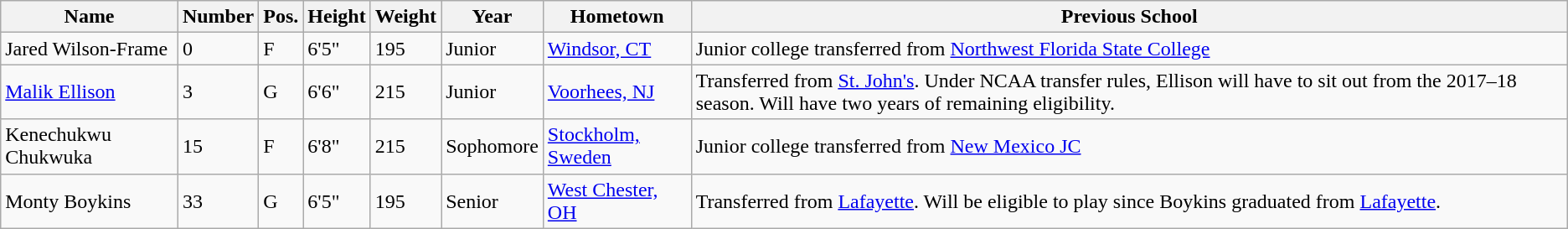<table class="wikitable sortable" border="1">
<tr>
<th>Name</th>
<th>Number</th>
<th>Pos.</th>
<th>Height</th>
<th>Weight</th>
<th>Year</th>
<th>Hometown</th>
<th class="unsortable">Previous School</th>
</tr>
<tr>
<td>Jared Wilson-Frame</td>
<td>0</td>
<td>F</td>
<td>6'5"</td>
<td>195</td>
<td>Junior</td>
<td><a href='#'>Windsor, CT</a></td>
<td>Junior college transferred from <a href='#'>Northwest Florida State College</a></td>
</tr>
<tr>
<td><a href='#'>Malik Ellison</a></td>
<td>3</td>
<td>G</td>
<td>6'6"</td>
<td>215</td>
<td>Junior</td>
<td><a href='#'>Voorhees, NJ</a></td>
<td>Transferred from <a href='#'>St. John's</a>. Under NCAA transfer rules, Ellison will have to sit out from the 2017–18 season. Will have two years of remaining eligibility.</td>
</tr>
<tr>
<td>Kenechukwu Chukwuka</td>
<td>15</td>
<td>F</td>
<td>6'8"</td>
<td>215</td>
<td>Sophomore</td>
<td><a href='#'>Stockholm, Sweden</a></td>
<td>Junior college transferred from <a href='#'>New Mexico JC</a></td>
</tr>
<tr>
<td>Monty Boykins</td>
<td>33</td>
<td>G</td>
<td>6'5"</td>
<td>195</td>
<td> Senior</td>
<td><a href='#'>West Chester, OH</a></td>
<td>Transferred from <a href='#'>Lafayette</a>. Will be eligible to play since Boykins graduated from <a href='#'>Lafayette</a>.</td>
</tr>
</table>
